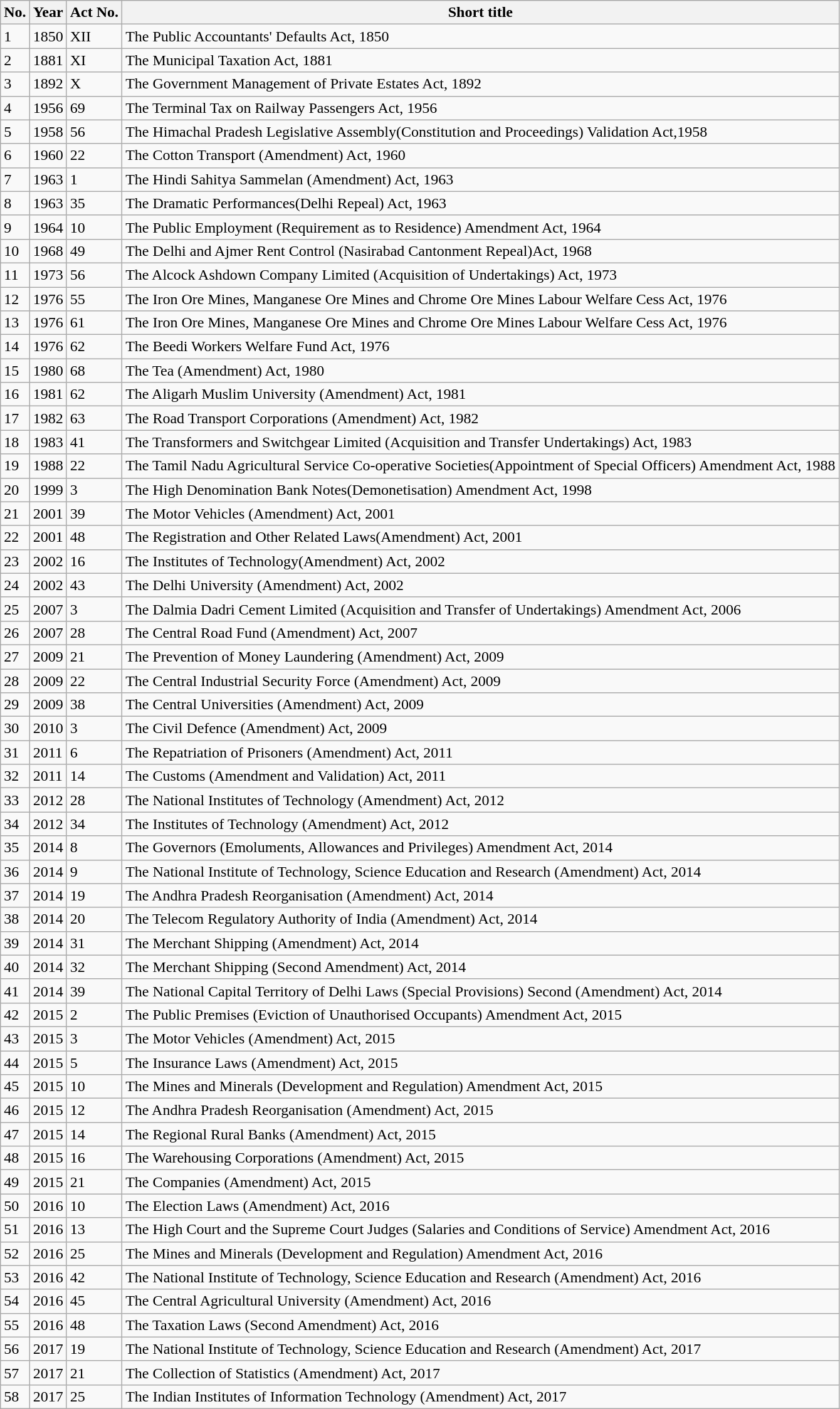<table class="wikitable">
<tr>
<th>No.</th>
<th>Year</th>
<th>Act No.</th>
<th>Short title</th>
</tr>
<tr>
<td>1</td>
<td>1850</td>
<td>XII</td>
<td>The Public Accountants' Defaults Act, 1850</td>
</tr>
<tr>
<td>2</td>
<td>1881</td>
<td>XI</td>
<td>The Municipal Taxation Act, 1881</td>
</tr>
<tr>
<td>3</td>
<td>1892</td>
<td>X</td>
<td>The Government Management of Private Estates Act, 1892</td>
</tr>
<tr>
<td>4</td>
<td>1956</td>
<td>69</td>
<td>The Terminal Tax on Railway Passengers Act, 1956</td>
</tr>
<tr>
<td>5</td>
<td>1958</td>
<td>56</td>
<td>The Himachal Pradesh Legislative Assembly(Constitution and Proceedings) Validation Act,1958</td>
</tr>
<tr>
<td>6</td>
<td>1960</td>
<td>22</td>
<td>The Cotton Transport (Amendment) Act, 1960</td>
</tr>
<tr>
<td>7</td>
<td>1963</td>
<td>1</td>
<td>The Hindi Sahitya Sammelan (Amendment) Act, 1963</td>
</tr>
<tr>
<td>8</td>
<td>1963</td>
<td>35</td>
<td>The Dramatic Performances(Delhi Repeal) Act, 1963</td>
</tr>
<tr>
<td>9</td>
<td>1964</td>
<td>10</td>
<td>The Public Employment (Requirement as to Residence) Amendment Act, 1964</td>
</tr>
<tr>
<td>10</td>
<td>1968</td>
<td>49</td>
<td>The Delhi and Ajmer Rent Control (Nasirabad Cantonment Repeal)Act, 1968</td>
</tr>
<tr>
<td>11</td>
<td>1973</td>
<td>56</td>
<td>The Alcock Ashdown Company Limited (Acquisition of Undertakings) Act, 1973</td>
</tr>
<tr>
<td>12</td>
<td>1976</td>
<td>55</td>
<td>The Iron Ore Mines, Manganese Ore Mines and Chrome Ore Mines Labour Welfare Cess Act, 1976</td>
</tr>
<tr>
<td>13</td>
<td>1976</td>
<td>61</td>
<td>The Iron Ore Mines, Manganese Ore Mines and Chrome Ore Mines Labour Welfare Cess Act, 1976</td>
</tr>
<tr>
<td>14</td>
<td>1976</td>
<td>62</td>
<td>The Beedi Workers Welfare Fund Act, 1976</td>
</tr>
<tr>
<td>15</td>
<td>1980</td>
<td>68</td>
<td>The Tea (Amendment) Act, 1980</td>
</tr>
<tr>
<td>16</td>
<td>1981</td>
<td>62</td>
<td>The Aligarh Muslim University (Amendment) Act, 1981</td>
</tr>
<tr>
<td>17</td>
<td>1982</td>
<td>63</td>
<td>The Road Transport Corporations (Amendment) Act, 1982</td>
</tr>
<tr>
<td>18</td>
<td>1983</td>
<td>41</td>
<td>The Transformers and Switchgear Limited (Acquisition and Transfer Undertakings) Act, 1983</td>
</tr>
<tr>
<td>19</td>
<td>1988</td>
<td>22</td>
<td>The Tamil Nadu Agricultural Service Co-operative Societies(Appointment of Special Officers) Amendment Act, 1988</td>
</tr>
<tr>
<td>20</td>
<td>1999</td>
<td>3</td>
<td>The High Denomination Bank Notes(Demonetisation) Amendment Act, 1998</td>
</tr>
<tr>
<td>21</td>
<td>2001</td>
<td>39</td>
<td>The Motor Vehicles (Amendment) Act, 2001</td>
</tr>
<tr>
<td>22</td>
<td>2001</td>
<td>48</td>
<td>The Registration and Other Related Laws(Amendment) Act, 2001</td>
</tr>
<tr>
<td>23</td>
<td>2002</td>
<td>16</td>
<td>The Institutes of Technology(Amendment) Act, 2002</td>
</tr>
<tr>
<td>24</td>
<td>2002</td>
<td>43</td>
<td>The Delhi University (Amendment) Act, 2002</td>
</tr>
<tr>
<td>25</td>
<td>2007</td>
<td>3</td>
<td>The Dalmia Dadri Cement Limited (Acquisition and Transfer of Undertakings) Amendment Act, 2006</td>
</tr>
<tr>
<td>26</td>
<td>2007</td>
<td>28</td>
<td>The Central Road Fund (Amendment) Act, 2007</td>
</tr>
<tr>
<td>27</td>
<td>2009</td>
<td>21</td>
<td>The Prevention of Money Laundering (Amendment) Act, 2009</td>
</tr>
<tr>
<td>28</td>
<td>2009</td>
<td>22</td>
<td>The Central Industrial Security Force (Amendment) Act, 2009</td>
</tr>
<tr>
<td>29</td>
<td>2009</td>
<td>38</td>
<td>The Central Universities (Amendment) Act, 2009</td>
</tr>
<tr>
<td>30</td>
<td>2010</td>
<td>3</td>
<td>The Civil Defence (Amendment) Act, 2009</td>
</tr>
<tr>
<td>31</td>
<td>2011</td>
<td>6</td>
<td>The Repatriation of Prisoners (Amendment) Act, 2011</td>
</tr>
<tr>
<td>32</td>
<td>2011</td>
<td>14</td>
<td>The Customs (Amendment and Validation) Act, 2011</td>
</tr>
<tr>
<td>33</td>
<td>2012</td>
<td>28</td>
<td>The National Institutes of Technology (Amendment) Act, 2012</td>
</tr>
<tr>
<td>34</td>
<td>2012</td>
<td>34</td>
<td>The Institutes of Technology (Amendment) Act, 2012</td>
</tr>
<tr>
<td>35</td>
<td>2014</td>
<td>8</td>
<td>The Governors (Emoluments, Allowances and Privileges) Amendment Act, 2014</td>
</tr>
<tr>
<td>36</td>
<td>2014</td>
<td>9</td>
<td>The National Institute of Technology, Science Education and Research (Amendment) Act, 2014</td>
</tr>
<tr>
<td>37</td>
<td>2014</td>
<td>19</td>
<td>The Andhra Pradesh Reorganisation (Amendment) Act, 2014</td>
</tr>
<tr>
<td>38</td>
<td>2014</td>
<td>20</td>
<td>The Telecom Regulatory Authority of India (Amendment) Act, 2014</td>
</tr>
<tr>
<td>39</td>
<td>2014</td>
<td>31</td>
<td>The Merchant Shipping (Amendment) Act, 2014</td>
</tr>
<tr>
<td>40</td>
<td>2014</td>
<td>32</td>
<td>The Merchant Shipping (Second Amendment) Act, 2014</td>
</tr>
<tr>
<td>41</td>
<td>2014</td>
<td>39</td>
<td>The National Capital Territory of Delhi Laws (Special Provisions) Second (Amendment) Act, 2014</td>
</tr>
<tr>
<td>42</td>
<td>2015</td>
<td>2</td>
<td>The Public Premises (Eviction of Unauthorised Occupants) Amendment Act, 2015</td>
</tr>
<tr>
<td>43</td>
<td>2015</td>
<td>3</td>
<td>The Motor Vehicles (Amendment) Act, 2015</td>
</tr>
<tr>
<td>44</td>
<td>2015</td>
<td>5</td>
<td>The Insurance Laws (Amendment) Act, 2015</td>
</tr>
<tr>
<td>45</td>
<td>2015</td>
<td>10</td>
<td>The Mines and Minerals (Development and Regulation) Amendment Act, 2015</td>
</tr>
<tr>
<td>46</td>
<td>2015</td>
<td>12</td>
<td>The Andhra Pradesh Reorganisation (Amendment) Act, 2015</td>
</tr>
<tr>
<td>47</td>
<td>2015</td>
<td>14</td>
<td>The Regional Rural Banks (Amendment) Act, 2015</td>
</tr>
<tr>
<td>48</td>
<td>2015</td>
<td>16</td>
<td>The Warehousing Corporations (Amendment) Act, 2015</td>
</tr>
<tr>
<td>49</td>
<td>2015</td>
<td>21</td>
<td>The Companies (Amendment) Act, 2015</td>
</tr>
<tr>
<td>50</td>
<td>2016</td>
<td>10</td>
<td>The Election Laws (Amendment) Act, 2016</td>
</tr>
<tr>
<td>51</td>
<td>2016</td>
<td>13</td>
<td>The High Court and the Supreme Court Judges (Salaries and Conditions of Service) Amendment Act, 2016</td>
</tr>
<tr>
<td>52</td>
<td>2016</td>
<td>25</td>
<td>The Mines and Minerals (Development and Regulation) Amendment Act, 2016</td>
</tr>
<tr>
<td>53</td>
<td>2016</td>
<td>42</td>
<td>The National Institute of Technology, Science Education and Research (Amendment) Act, 2016</td>
</tr>
<tr>
<td>54</td>
<td>2016</td>
<td>45</td>
<td>The Central Agricultural University (Amendment) Act, 2016</td>
</tr>
<tr>
<td>55</td>
<td>2016</td>
<td>48</td>
<td>The Taxation Laws (Second Amendment) Act, 2016</td>
</tr>
<tr>
<td>56</td>
<td>2017</td>
<td>19</td>
<td>The National Institute of Technology, Science Education and Research (Amendment) Act, 2017</td>
</tr>
<tr>
<td>57</td>
<td>2017</td>
<td>21</td>
<td>The Collection of Statistics (Amendment) Act, 2017</td>
</tr>
<tr>
<td>58</td>
<td>2017</td>
<td>25</td>
<td>The Indian Institutes of Information Technology (Amendment) Act, 2017</td>
</tr>
</table>
